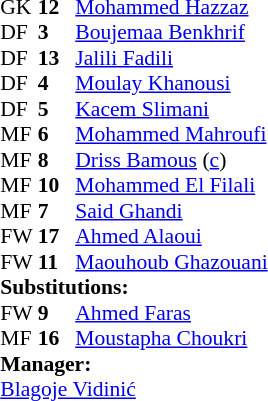<table style="font-size: 90%" cellspacing="0" cellpadding="0" align=center>
<tr>
<th width="25"></th>
<th width="25"></th>
</tr>
<tr>
<td>GK</td>
<td><strong>12</strong></td>
<td><a href='#'>Mohammed Hazzaz</a></td>
</tr>
<tr>
<td>DF</td>
<td><strong>3</strong></td>
<td><a href='#'>Boujemaa Benkhrif</a></td>
</tr>
<tr>
<td>DF</td>
<td><strong>13</strong></td>
<td><a href='#'>Jalili Fadili</a></td>
</tr>
<tr>
<td>DF</td>
<td><strong>4</strong></td>
<td><a href='#'>Moulay Khanousi</a></td>
</tr>
<tr>
<td>DF</td>
<td><strong>5</strong></td>
<td><a href='#'>Kacem Slimani</a></td>
</tr>
<tr>
<td>MF</td>
<td><strong>6</strong></td>
<td><a href='#'>Mohammed Mahroufi</a></td>
</tr>
<tr>
<td>MF</td>
<td><strong>8</strong></td>
<td><a href='#'>Driss Bamous</a> (<a href='#'>c</a>)</td>
<td></td>
<td></td>
</tr>
<tr>
<td>MF</td>
<td><strong>10</strong></td>
<td><a href='#'>Mohammed El Filali</a></td>
</tr>
<tr>
<td>MF</td>
<td><strong>7</strong></td>
<td><a href='#'>Said Ghandi</a></td>
</tr>
<tr>
<td>FW</td>
<td><strong>17</strong></td>
<td><a href='#'>Ahmed Alaoui</a></td>
<td></td>
<td></td>
</tr>
<tr>
<td>FW</td>
<td><strong>11</strong></td>
<td><a href='#'>Maouhoub Ghazouani</a></td>
</tr>
<tr>
<td colspan=3><strong>Substitutions:</strong></td>
</tr>
<tr>
<td>FW</td>
<td><strong>9</strong></td>
<td><a href='#'>Ahmed Faras</a></td>
<td></td>
<td></td>
</tr>
<tr>
<td>MF</td>
<td><strong>16</strong></td>
<td><a href='#'>Moustapha Choukri</a></td>
<td></td>
<td></td>
</tr>
<tr>
<td colspan=3><strong>Manager:</strong></td>
</tr>
<tr>
<td colspan="4"> <a href='#'>Blagoje Vidinić</a></td>
</tr>
</table>
